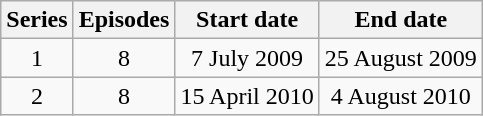<table class="wikitable" style="text-align:center;">
<tr>
<th>Series</th>
<th>Episodes</th>
<th>Start date</th>
<th>End date</th>
</tr>
<tr>
<td>1</td>
<td>8</td>
<td>7 July 2009</td>
<td>25 August 2009</td>
</tr>
<tr>
<td>2</td>
<td>8</td>
<td>15 April 2010</td>
<td>4 August 2010</td>
</tr>
</table>
